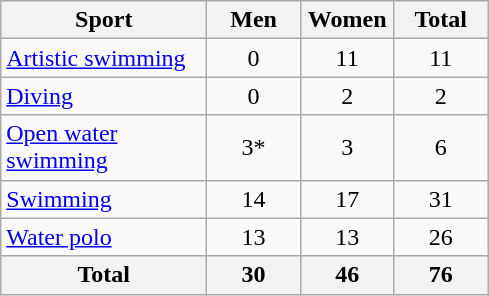<table class="wikitable sortable" style="text-align:center;">
<tr>
<th width=130>Sport</th>
<th width=55>Men</th>
<th width=55>Women</th>
<th width=55>Total</th>
</tr>
<tr>
<td align=left><a href='#'>Artistic swimming</a></td>
<td>0</td>
<td>11</td>
<td>11</td>
</tr>
<tr>
<td align=left><a href='#'>Diving</a></td>
<td>0</td>
<td>2</td>
<td>2</td>
</tr>
<tr>
<td align=left><a href='#'>Open water swimming</a></td>
<td>3*</td>
<td>3</td>
<td>6</td>
</tr>
<tr>
<td align=left><a href='#'>Swimming</a></td>
<td>14</td>
<td>17</td>
<td>31</td>
</tr>
<tr>
<td align=left><a href='#'>Water polo</a></td>
<td>13</td>
<td>13</td>
<td>26</td>
</tr>
<tr>
<th>Total</th>
<th>30</th>
<th>46</th>
<th>76</th>
</tr>
</table>
